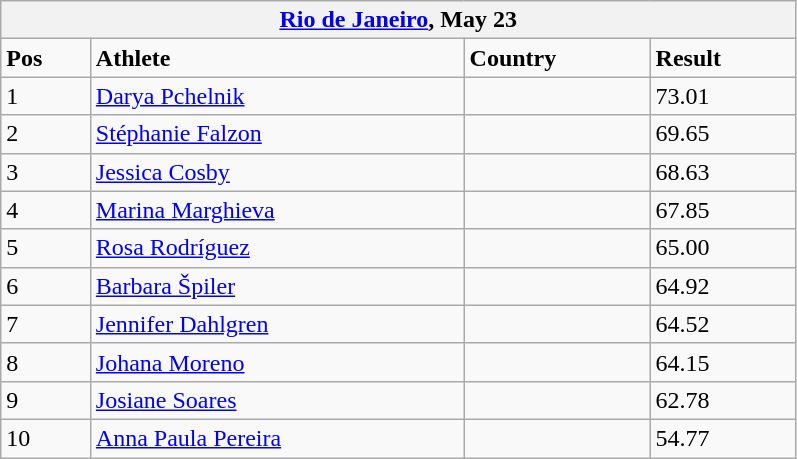<table class="wikitable collapsible collapsed" width="42%">
<tr>
<th colspan="4"> <a href='#'>Rio de Janeiro</a>, May 23</th>
</tr>
<tr>
<td><strong>Pos</strong></td>
<td><strong>Athlete</strong></td>
<td><strong>Country</strong></td>
<td><strong>Result</strong></td>
</tr>
<tr>
<td>1</td>
<td><a href='#'>Darya Pchelnik</a></td>
<td></td>
<td>73.01</td>
</tr>
<tr>
<td>2</td>
<td><a href='#'>Stéphanie Falzon</a></td>
<td></td>
<td>69.65</td>
</tr>
<tr>
<td>3</td>
<td><a href='#'>Jessica Cosby</a></td>
<td></td>
<td>68.63</td>
</tr>
<tr>
<td>4</td>
<td><a href='#'>Marina Marghieva</a></td>
<td></td>
<td>67.85</td>
</tr>
<tr>
<td>5</td>
<td><a href='#'>Rosa Rodríguez</a></td>
<td></td>
<td>65.00</td>
</tr>
<tr>
<td>6</td>
<td><a href='#'>Barbara Špiler</a></td>
<td></td>
<td>64.92</td>
</tr>
<tr>
<td>7</td>
<td><a href='#'>Jennifer Dahlgren</a></td>
<td></td>
<td>64.52</td>
</tr>
<tr>
<td>8</td>
<td><a href='#'>Johana Moreno</a></td>
<td></td>
<td>64.15</td>
</tr>
<tr>
<td>9</td>
<td><a href='#'>Josiane Soares</a></td>
<td></td>
<td>62.78</td>
</tr>
<tr>
<td>10</td>
<td><a href='#'>Anna Paula Pereira</a></td>
<td></td>
<td>54.77</td>
</tr>
</table>
